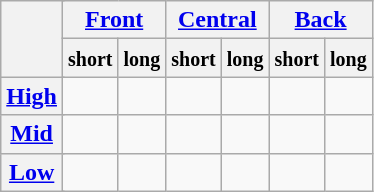<table class="wikitable" style="text-align:center">
<tr>
<th colspan="2" rowspan="2"></th>
<th colspan="2"><a href='#'>Front</a></th>
<th colspan="2"><a href='#'>Central</a></th>
<th colspan="2"><a href='#'>Back</a></th>
</tr>
<tr>
<th><small>short</small></th>
<th><small>long</small></th>
<th><small>short</small></th>
<th><small>long</small></th>
<th><small>short</small></th>
<th><small>long</small></th>
</tr>
<tr>
<th colspan="2"><a href='#'>High</a></th>
<td align="center"></td>
<td align="center"></td>
<td></td>
<td></td>
<td align="center"></td>
<td align="center"></td>
</tr>
<tr>
<th colspan="2"><a href='#'>Mid</a></th>
<td></td>
<td></td>
<td></td>
<td></td>
<td></td>
<td></td>
</tr>
<tr>
<th colspan="2"><a href='#'>Low</a></th>
<td></td>
<td></td>
<td></td>
<td></td>
<td></td>
<td></td>
</tr>
</table>
